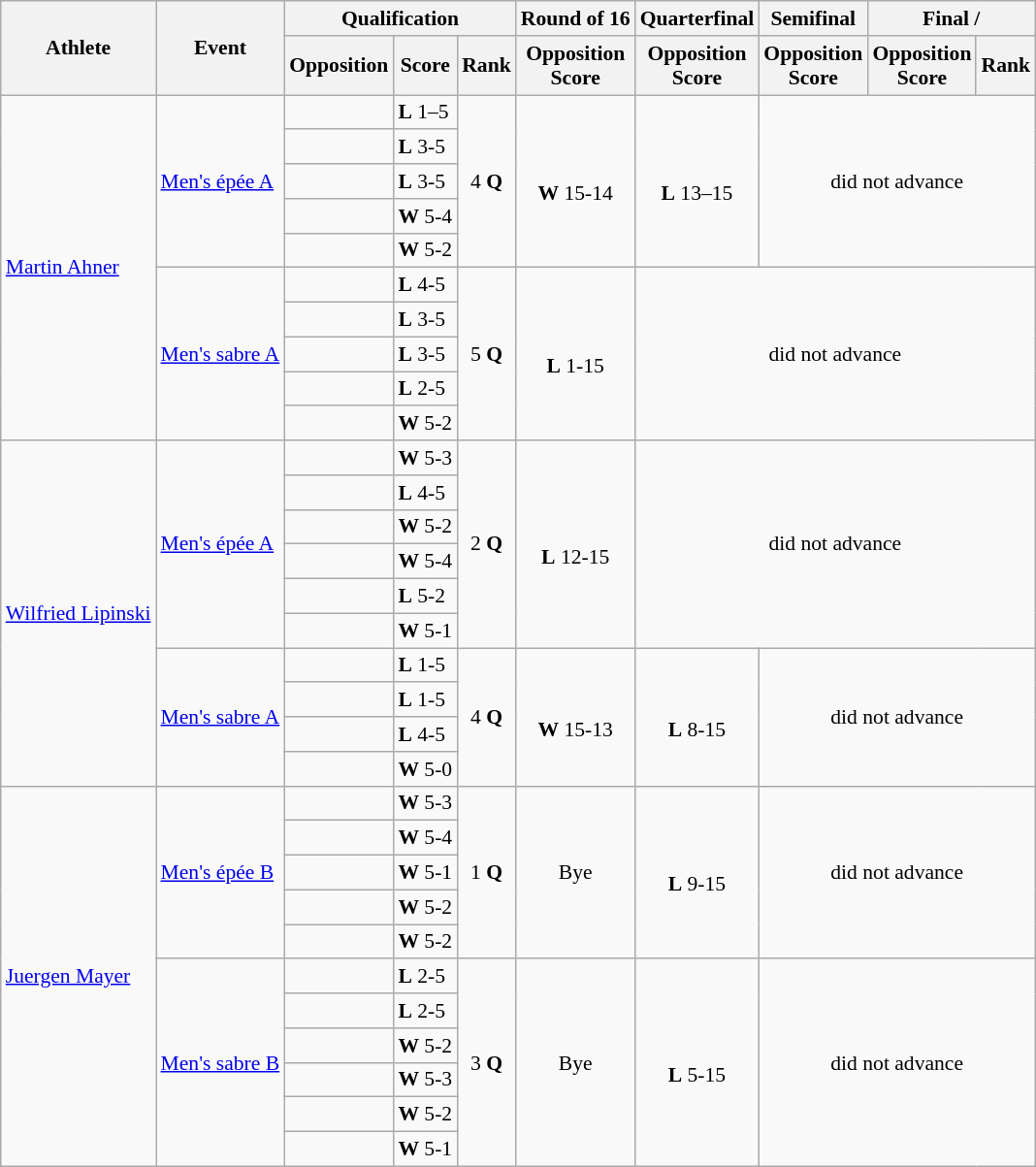<table class=wikitable style="font-size:90%">
<tr>
<th rowspan="2">Athlete</th>
<th rowspan="2">Event</th>
<th colspan="3">Qualification</th>
<th>Round of 16</th>
<th>Quarterfinal</th>
<th>Semifinal</th>
<th colspan="2">Final / </th>
</tr>
<tr>
<th>Opposition</th>
<th>Score</th>
<th>Rank</th>
<th>Opposition<br>Score</th>
<th>Opposition<br>Score</th>
<th>Opposition<br>Score</th>
<th>Opposition<br>Score</th>
<th>Rank</th>
</tr>
<tr>
<td rowspan=10><a href='#'>Martin Ahner</a></td>
<td rowspan=5><a href='#'>Men's épée A</a></td>
<td></td>
<td><strong>L</strong> 1–5</td>
<td align="center" rowspan=5>4 <strong>Q</strong></td>
<td align="center" rowspan=5><br><strong>W</strong> 15-14</td>
<td align="center" rowspan=5><br><strong>L</strong> 13–15</td>
<td align="center" rowspan=5 colspan=3>did not advance</td>
</tr>
<tr>
<td></td>
<td><strong>L</strong> 3-5</td>
</tr>
<tr>
<td></td>
<td><strong>L</strong> 3-5</td>
</tr>
<tr>
<td></td>
<td><strong>W</strong> 5-4</td>
</tr>
<tr>
<td></td>
<td><strong>W</strong> 5-2</td>
</tr>
<tr>
<td rowspan=5><a href='#'>Men's sabre A</a></td>
<td></td>
<td><strong>L</strong> 4-5</td>
<td align="center" rowspan=5>5 <strong>Q</strong></td>
<td align="center" rowspan=5><br><strong>L</strong> 1-15</td>
<td align="center" rowspan=5 colspan=4>did not advance</td>
</tr>
<tr>
<td></td>
<td><strong>L</strong> 3-5</td>
</tr>
<tr>
<td></td>
<td><strong>L</strong> 3-5</td>
</tr>
<tr>
<td></td>
<td><strong>L</strong> 2-5</td>
</tr>
<tr>
<td></td>
<td><strong>W</strong> 5-2</td>
</tr>
<tr>
<td rowspan=10><a href='#'>Wilfried Lipinski</a></td>
<td rowspan=6><a href='#'>Men's épée A</a></td>
<td></td>
<td><strong>W</strong> 5-3</td>
<td align="center" rowspan=6>2 <strong>Q</strong></td>
<td align="center" rowspan=6><br><strong>L</strong> 12-15</td>
<td align="center" rowspan=6 colspan=4>did not advance</td>
</tr>
<tr>
<td></td>
<td><strong>L</strong> 4-5</td>
</tr>
<tr>
<td></td>
<td><strong>W</strong> 5-2</td>
</tr>
<tr>
<td></td>
<td><strong>W</strong> 5-4</td>
</tr>
<tr>
<td></td>
<td><strong>L</strong> 5-2</td>
</tr>
<tr>
<td></td>
<td><strong>W</strong> 5-1</td>
</tr>
<tr>
<td rowspan=4><a href='#'>Men's sabre A</a></td>
<td></td>
<td><strong>L</strong> 1-5</td>
<td align="center" rowspan=4>4 <strong>Q</strong></td>
<td align="center" rowspan=4><br><strong>W</strong> 15-13</td>
<td align="center" rowspan=4><br><strong>L</strong> 8-15</td>
<td align="center" rowspan=4 colspan=3>did not advance</td>
</tr>
<tr>
<td></td>
<td><strong>L</strong> 1-5</td>
</tr>
<tr>
<td></td>
<td><strong>L</strong> 4-5</td>
</tr>
<tr>
<td></td>
<td><strong>W</strong> 5-0</td>
</tr>
<tr>
<td rowspan=11><a href='#'>Juergen Mayer</a></td>
<td rowspan=5><a href='#'>Men's épée B</a></td>
<td></td>
<td><strong>W</strong> 5-3</td>
<td align="center" rowspan=5>1 <strong>Q</strong></td>
<td align="center" rowspan=5>Bye</td>
<td align="center" rowspan=5><br><strong>L</strong> 9-15</td>
<td align="center" rowspan=5 colspan=3>did not advance</td>
</tr>
<tr>
<td></td>
<td><strong>W</strong> 5-4</td>
</tr>
<tr>
<td></td>
<td><strong>W</strong> 5-1</td>
</tr>
<tr>
<td></td>
<td><strong>W</strong> 5-2</td>
</tr>
<tr>
<td></td>
<td><strong>W</strong> 5-2</td>
</tr>
<tr>
<td rowspan=6><a href='#'>Men's sabre B</a></td>
<td></td>
<td><strong>L</strong> 2-5</td>
<td align="center" rowspan=6>3 <strong>Q</strong></td>
<td align="center" rowspan=6>Bye</td>
<td align="center" rowspan=6><br><strong>L</strong> 5-15</td>
<td align="center" rowspan=6 colspan=3>did not advance</td>
</tr>
<tr>
<td></td>
<td><strong>L</strong> 2-5</td>
</tr>
<tr>
<td></td>
<td><strong>W</strong> 5-2</td>
</tr>
<tr>
<td></td>
<td><strong>W</strong> 5-3</td>
</tr>
<tr>
<td></td>
<td><strong>W</strong> 5-2</td>
</tr>
<tr>
<td></td>
<td><strong>W</strong> 5-1</td>
</tr>
</table>
